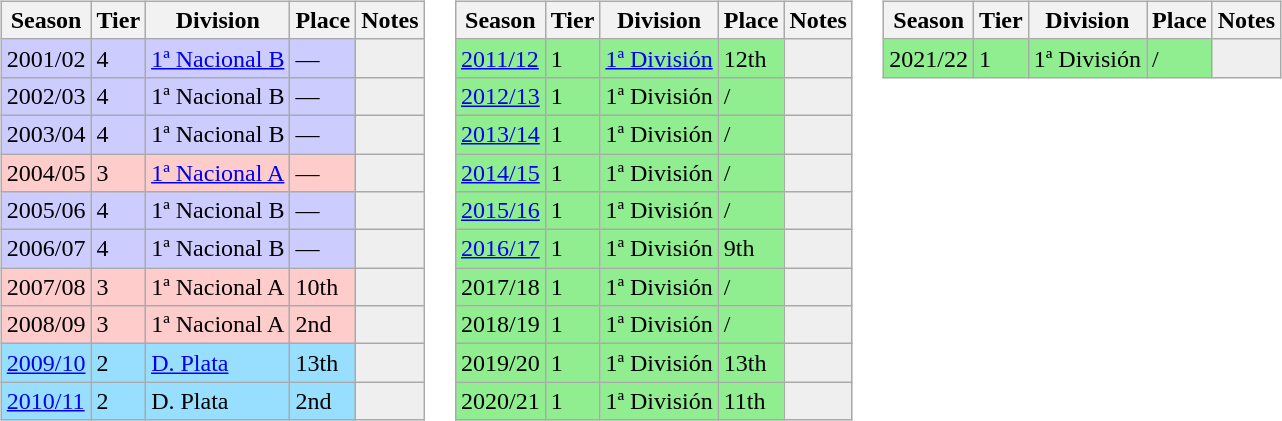<table>
<tr>
<td valign="top" width=0%><br><table class="wikitable">
<tr style="background:#f0f6fa;">
<th><strong>Season</strong></th>
<th><strong>Tier</strong></th>
<th><strong>Division</strong></th>
<th><strong>Place</strong></th>
<th><strong>Notes</strong></th>
</tr>
<tr>
<td style="background:#ccccff;">2001/02</td>
<td style="background:#ccccff;">4</td>
<td style="background:#ccccff;"><a href='#'>1ª Nacional B</a></td>
<td style="background:#ccccff;">—</td>
<th style="background:#efefef;"></th>
</tr>
<tr>
<td style="background:#ccccff;">2002/03</td>
<td style="background:#ccccff;">4</td>
<td style="background:#ccccff;">1ª Nacional B</td>
<td style="background:#ccccff;">—</td>
<th style="background:#efefef;"></th>
</tr>
<tr>
<td style="background:#ccccff;">2003/04</td>
<td style="background:#ccccff;">4</td>
<td style="background:#ccccff;">1ª Nacional B</td>
<td style="background:#ccccff;">—</td>
<th style="background:#efefef;"></th>
</tr>
<tr>
<td style="background:#FFCCCC;">2004/05</td>
<td style="background:#FFCCCC;">3</td>
<td style="background:#FFCCCC;"><a href='#'>1ª Nacional A</a></td>
<td style="background:#FFCCCC;">—</td>
<th style="background:#efefef;"></th>
</tr>
<tr>
<td style="background:#ccccff;">2005/06</td>
<td style="background:#ccccff;">4</td>
<td style="background:#ccccff;">1ª Nacional B</td>
<td style="background:#ccccff;">—</td>
<th style="background:#efefef;"></th>
</tr>
<tr>
<td style="background:#ccccff;">2006/07</td>
<td style="background:#ccccff;">4</td>
<td style="background:#ccccff;">1ª Nacional B</td>
<td style="background:#ccccff;">—</td>
<th style="background:#efefef;"></th>
</tr>
<tr>
<td style="background:#FFCCCC;">2007/08</td>
<td style="background:#FFCCCC;">3</td>
<td style="background:#FFCCCC;">1ª Nacional A</td>
<td style="background:#FFCCCC;">10th</td>
<th style="background:#efefef;"></th>
</tr>
<tr>
<td style="background:#FFCCCC;">2008/09</td>
<td style="background:#FFCCCC;">3</td>
<td style="background:#FFCCCC;">1ª Nacional A</td>
<td style="background:#FFCCCC;">2nd</td>
<th style="background:#efefef;"></th>
</tr>
<tr>
<td style="background:#97DEFF;"><a href='#'>2009/10</a></td>
<td style="background:#97DEFF;">2</td>
<td style="background:#97DEFF;"><a href='#'>D. Plata</a></td>
<td style="background:#97DEFF;">13th</td>
<th style="background:#efefef;"></th>
</tr>
<tr>
<td style="background:#97DEFF;"><a href='#'>2010/11</a></td>
<td style="background:#97DEFF;">2</td>
<td style="background:#97DEFF;">D. Plata</td>
<td style="background:#97DEFF;">2nd</td>
<th style="background:#efefef;"></th>
</tr>
</table>
</td>
<td valign="top" width=0%><br><table class="wikitable">
<tr style="background:#f0f6fa;">
<th><strong>Season</strong></th>
<th><strong>Tier</strong></th>
<th><strong>Division</strong></th>
<th><strong>Place</strong></th>
<th><strong>Notes</strong></th>
</tr>
<tr>
<td style="background:#90EE90;"><a href='#'>2011/12</a></td>
<td style="background:#90EE90;">1</td>
<td style="background:#90EE90;"><a href='#'>1ª División</a></td>
<td style="background:#90EE90;">12th</td>
<th style="background:#efefef;"></th>
</tr>
<tr>
<td style="background:#90EE90;"><a href='#'>2012/13</a></td>
<td style="background:#90EE90;">1</td>
<td style="background:#90EE90;">1ª División</td>
<td style="background:#90EE90;"> / </td>
<th style="background:#efefef;"></th>
</tr>
<tr>
<td style="background:#90EE90;"><a href='#'>2013/14</a></td>
<td style="background:#90EE90;">1</td>
<td style="background:#90EE90;">1ª División</td>
<td style="background:#90EE90;"> / </td>
<th style="background:#efefef;"></th>
</tr>
<tr>
<td style="background:#90EE90;"><a href='#'>2014/15</a></td>
<td style="background:#90EE90;">1</td>
<td style="background:#90EE90;">1ª División</td>
<td style="background:#90EE90;"> / </td>
<th style="background:#efefef;"></th>
</tr>
<tr>
<td style="background:#90EE90;"><a href='#'>2015/16</a></td>
<td style="background:#90EE90;">1</td>
<td style="background:#90EE90;">1ª División</td>
<td style="background:#90EE90;"> / </td>
<th style="background:#efefef;"></th>
</tr>
<tr>
<td style="background:#90EE90;"><a href='#'>2016/17</a></td>
<td style="background:#90EE90;">1</td>
<td style="background:#90EE90;">1ª División</td>
<td style="background:#90EE90;">9th</td>
<th style="background:#efefef;"></th>
</tr>
<tr>
<td style="background:#90EE90;">2017/18</td>
<td style="background:#90EE90;">1</td>
<td style="background:#90EE90;">1ª División</td>
<td style="background:#90EE90;"> / </td>
<th style="background:#efefef;"></th>
</tr>
<tr>
<td style="background:#90EE90;">2018/19</td>
<td style="background:#90EE90;">1</td>
<td style="background:#90EE90;">1ª División</td>
<td style="background:#90EE90;"> / </td>
<th style="background:#efefef;"></th>
</tr>
<tr>
<td style="background:#90EE90;">2019/20</td>
<td style="background:#90EE90;">1</td>
<td style="background:#90EE90;">1ª División</td>
<td style="background:#90EE90;">13th</td>
<th style="background:#efefef;"></th>
</tr>
<tr>
<td style="background:#90EE90;">2020/21</td>
<td style="background:#90EE90;">1</td>
<td style="background:#90EE90;">1ª División</td>
<td style="background:#90EE90;">11th</td>
<th style="background:#efefef;"></th>
</tr>
</table>
</td>
<td valign="top" width=0%><br><table class="wikitable">
<tr style="background:#f0f6fa;">
<th><strong>Season</strong></th>
<th><strong>Tier</strong></th>
<th><strong>Division</strong></th>
<th><strong>Place</strong></th>
<th><strong>Notes</strong></th>
</tr>
<tr>
<td style="background:#90EE90;">2021/22</td>
<td style="background:#90EE90;">1</td>
<td style="background:#90EE90;">1ª División</td>
<td style="background:#90EE90;"> / </td>
<th style="background:#efefef;"></th>
</tr>
</table>
</td>
</tr>
</table>
